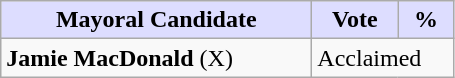<table class="wikitable">
<tr>
<th style="background:#ddf; width:200px;">Mayoral Candidate</th>
<th style="background:#ddf; width:50px;">Vote</th>
<th style="background:#ddf; width:30px;">%</th>
</tr>
<tr>
<td><strong>Jamie MacDonald</strong>  (X)</td>
<td colspan="2">Acclaimed</td>
</tr>
</table>
